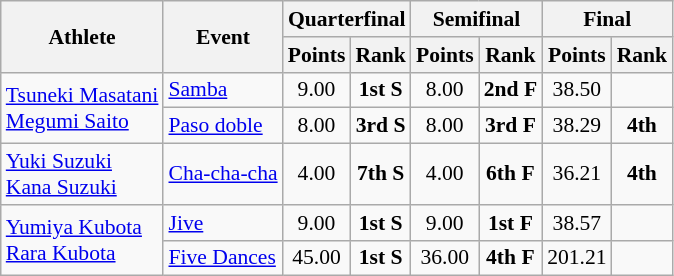<table class=wikitable style="font-size:90%">
<tr>
<th rowspan=2>Athlete</th>
<th rowspan=2>Event</th>
<th colspan=2>Quarterfinal</th>
<th colspan=2>Semifinal</th>
<th colspan=2>Final</th>
</tr>
<tr>
<th>Points</th>
<th>Rank</th>
<th>Points</th>
<th>Rank</th>
<th>Points</th>
<th>Rank</th>
</tr>
<tr>
<td rowspan=2><a href='#'>Tsuneki Masatani</a><br><a href='#'>Megumi Saito</a></td>
<td><a href='#'>Samba</a></td>
<td align=center>9.00</td>
<td align=center><strong>1st S</strong></td>
<td align=center>8.00</td>
<td align=center><strong>2nd F</strong></td>
<td align=center>38.50</td>
<td align=center></td>
</tr>
<tr>
<td><a href='#'>Paso doble</a></td>
<td align=center>8.00</td>
<td align=center><strong>3rd S</strong></td>
<td align=center>8.00</td>
<td align=center><strong>3rd F</strong></td>
<td align=center>38.29</td>
<td align=center><strong>4th</strong></td>
</tr>
<tr>
<td><a href='#'>Yuki Suzuki</a><br><a href='#'>Kana Suzuki</a></td>
<td><a href='#'>Cha-cha-cha</a></td>
<td align=center>4.00</td>
<td align=center><strong>7th S</strong></td>
<td align=center>4.00</td>
<td align=center><strong>6th F</strong></td>
<td align=center>36.21</td>
<td align=center><strong>4th</strong></td>
</tr>
<tr>
<td rowspan=2><a href='#'>Yumiya Kubota</a><br><a href='#'>Rara Kubota</a></td>
<td><a href='#'>Jive</a></td>
<td align=center>9.00</td>
<td align=center><strong>1st S</strong></td>
<td align=center>9.00</td>
<td align=center><strong>1st F</strong></td>
<td align=center>38.57</td>
<td align=center></td>
</tr>
<tr>
<td><a href='#'>Five Dances</a></td>
<td align=center>45.00</td>
<td align=center><strong>1st S</strong></td>
<td align=center>36.00</td>
<td align=center><strong>4th F</strong></td>
<td align=center>201.21</td>
<td align=center></td>
</tr>
</table>
